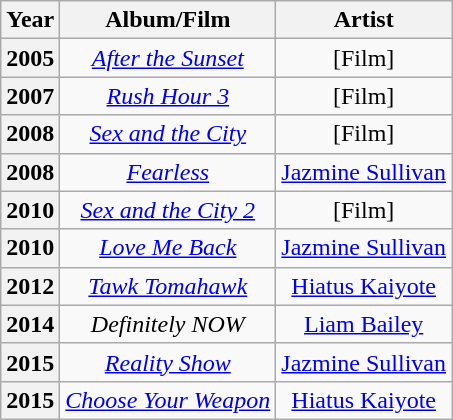<table class="wikitable plainrowheaders" style="text-align:center;">
<tr>
<th scope="col">Year</th>
<th scope="col">Album/Film</th>
<th scope="col">Artist</th>
</tr>
<tr>
<th scope="row"><strong>2005</strong></th>
<td><em><a href='#'>After the Sunset</a></em></td>
<td>[Film]</td>
</tr>
<tr>
<th scope="row"><strong>2007</strong></th>
<td><em><a href='#'>Rush Hour 3</a></em></td>
<td>[Film]</td>
</tr>
<tr>
<th scope="row"><strong>2008</strong></th>
<td><em><a href='#'>Sex and the City</a></em></td>
<td>[Film]</td>
</tr>
<tr>
<th scope="row"><strong>2008</strong></th>
<td><a href='#'><em>Fearless</em></a></td>
<td><a href='#'>Jazmine Sullivan</a></td>
</tr>
<tr>
<th scope="row"><strong>2010</strong></th>
<td><em><a href='#'>Sex and the City 2</a></em></td>
<td>[Film]</td>
</tr>
<tr>
<th scope="row"><strong>2010</strong></th>
<td><a href='#'><em>Love Me Back</em></a></td>
<td><a href='#'>Jazmine Sullivan</a></td>
</tr>
<tr>
<th scope="row"><strong>2012</strong></th>
<td><em><a href='#'>Tawk Tomahawk</a></em></td>
<td><a href='#'>Hiatus Kaiyote</a></td>
</tr>
<tr>
<th scope="row"><strong>2014</strong></th>
<td><em>Definitely NOW</em></td>
<td><a href='#'>Liam Bailey</a></td>
</tr>
<tr>
<th scope="row"><strong>2015</strong></th>
<td><a href='#'><em>Reality Show</em></a></td>
<td><a href='#'>Jazmine Sullivan</a></td>
</tr>
<tr>
<th scope="row"><strong>2015</strong></th>
<td><em><a href='#'>Choose Your Weapon</a></em></td>
<td><a href='#'>Hiatus Kaiyote</a></td>
</tr>
</table>
